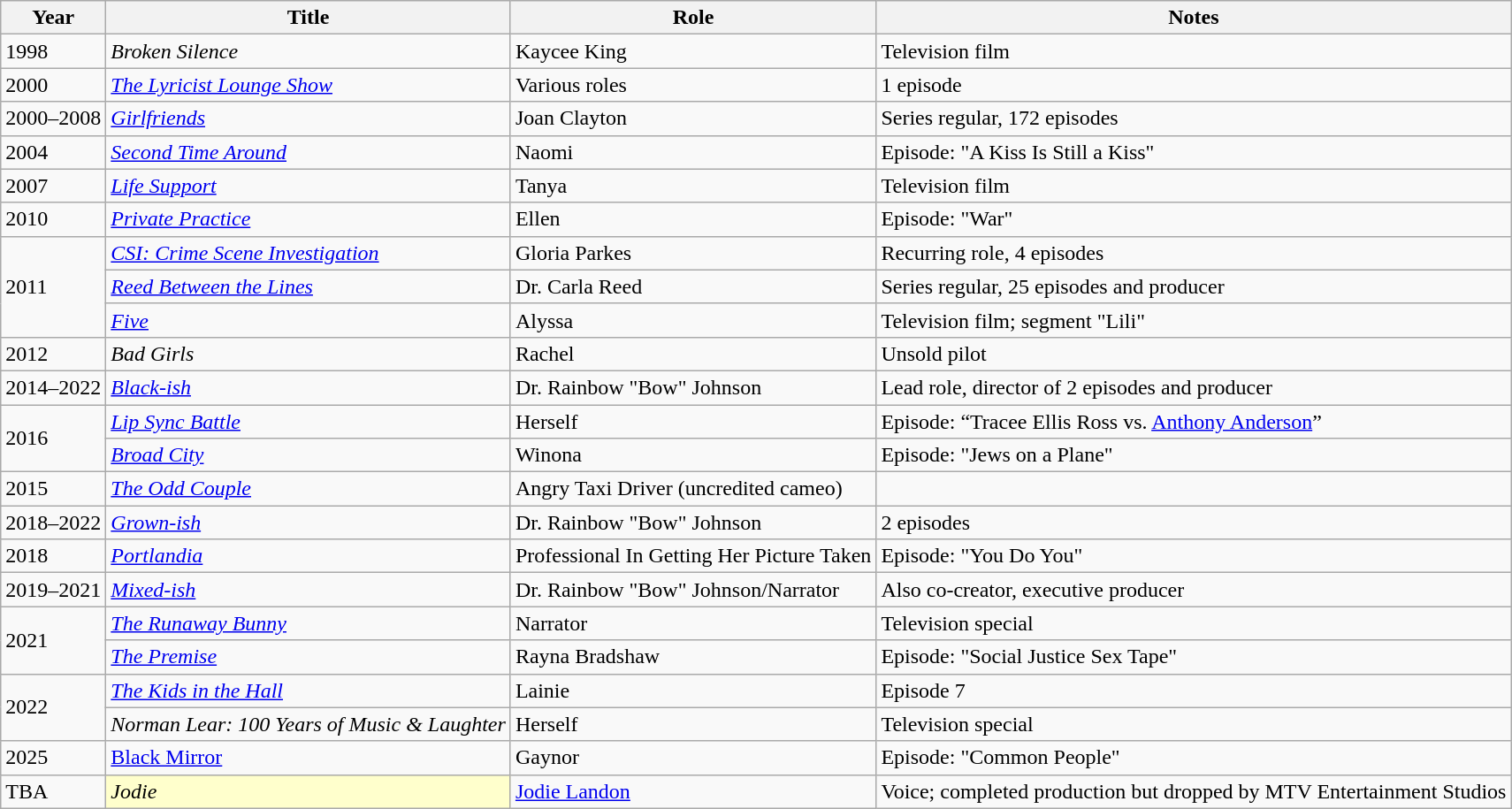<table class="wikitable sortable">
<tr>
<th>Year</th>
<th>Title</th>
<th>Role</th>
<th>Notes</th>
</tr>
<tr>
<td>1998</td>
<td><em>Broken Silence</em></td>
<td>Kaycee King</td>
<td>Television film</td>
</tr>
<tr>
<td>2000</td>
<td><em><a href='#'>The Lyricist Lounge Show</a></em></td>
<td>Various roles</td>
<td>1 episode</td>
</tr>
<tr>
<td>2000–2008</td>
<td><em><a href='#'>Girlfriends</a></em></td>
<td>Joan Clayton</td>
<td>Series regular, 172 episodes</td>
</tr>
<tr>
<td>2004</td>
<td><em><a href='#'>Second Time Around</a></em></td>
<td>Naomi</td>
<td>Episode: "A Kiss Is Still a Kiss"</td>
</tr>
<tr>
<td>2007</td>
<td><em><a href='#'>Life Support</a></em></td>
<td>Tanya</td>
<td>Television film</td>
</tr>
<tr>
<td>2010</td>
<td><em><a href='#'>Private Practice</a></em></td>
<td>Ellen</td>
<td>Episode: "War"</td>
</tr>
<tr>
<td rowspan="3">2011</td>
<td><em><a href='#'>CSI: Crime Scene Investigation</a></em></td>
<td>Gloria Parkes</td>
<td>Recurring role, 4 episodes</td>
</tr>
<tr>
<td><em><a href='#'>Reed Between the Lines</a></em></td>
<td>Dr. Carla Reed</td>
<td>Series regular, 25 episodes and producer</td>
</tr>
<tr>
<td><em><a href='#'>Five</a></em></td>
<td>Alyssa</td>
<td>Television film; segment "Lili"</td>
</tr>
<tr>
<td>2012</td>
<td><em>Bad Girls</em></td>
<td>Rachel</td>
<td>Unsold pilot</td>
</tr>
<tr>
<td>2014–2022</td>
<td><em><a href='#'>Black-ish</a></em></td>
<td>Dr. Rainbow "Bow" Johnson</td>
<td>Lead role, director of 2 episodes and producer</td>
</tr>
<tr>
<td rowspan="2">2016</td>
<td><em><a href='#'>Lip Sync Battle</a></em></td>
<td>Herself</td>
<td>Episode: “Tracee Ellis Ross vs. <a href='#'>Anthony Anderson</a>”</td>
</tr>
<tr>
<td><em><a href='#'>Broad City</a></em></td>
<td>Winona</td>
<td>Episode: "Jews on a Plane"</td>
</tr>
<tr>
<td>2015</td>
<td><em><a href='#'>The Odd Couple</a></em></td>
<td>Angry Taxi Driver (uncredited cameo)</td>
<td></td>
</tr>
<tr>
<td>2018–2022</td>
<td><em><a href='#'>Grown-ish</a></em></td>
<td>Dr. Rainbow "Bow" Johnson</td>
<td>2 episodes</td>
</tr>
<tr>
<td>2018</td>
<td><em><a href='#'>Portlandia</a></em></td>
<td>Professional In Getting Her Picture Taken</td>
<td>Episode: "You Do You"</td>
</tr>
<tr>
<td>2019–2021</td>
<td><em><a href='#'>Mixed-ish</a></em></td>
<td>Dr. Rainbow "Bow" Johnson/Narrator</td>
<td>Also co-creator, executive producer</td>
</tr>
<tr>
<td rowspan="2">2021</td>
<td><em><a href='#'>The Runaway Bunny</a></em></td>
<td>Narrator</td>
<td>Television special</td>
</tr>
<tr>
<td><em><a href='#'>The Premise</a></em></td>
<td>Rayna Bradshaw</td>
<td>Episode: "Social Justice Sex Tape"</td>
</tr>
<tr>
<td rowspan="2">2022</td>
<td><em><a href='#'>The Kids in the Hall</a></em></td>
<td>Lainie</td>
<td>Episode 7</td>
</tr>
<tr>
<td><em>Norman Lear: 100 Years of Music & Laughter</em></td>
<td>Herself</td>
<td>Television special</td>
</tr>
<tr>
<td>2025</td>
<td><a href='#'>Black Mirror</a></td>
<td>Gaynor</td>
<td>Episode: "Common People"</td>
</tr>
<tr>
<td>TBA</td>
<td style="background:#FFFFCC;"><em>Jodie</em> </td>
<td><a href='#'>Jodie Landon</a></td>
<td>Voice; completed production but dropped by MTV Entertainment Studios</td>
</tr>
</table>
